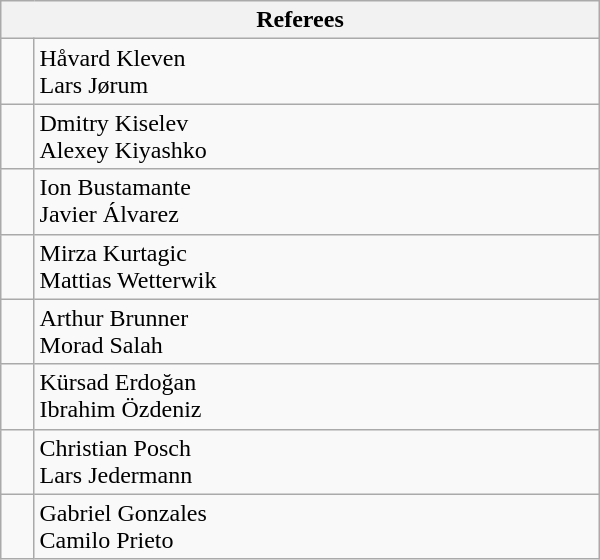<table class="wikitable" style="width:400px;">
<tr>
<th colspan=2>Referees</th>
</tr>
<tr>
<td align=left></td>
<td>Håvard Kleven<br>Lars Jørum</td>
</tr>
<tr>
<td align=left></td>
<td>Dmitry Kiselev<br>Alexey Kiyashko</td>
</tr>
<tr>
<td align=left></td>
<td>Ion Bustamante<br>Javier Álvarez</td>
</tr>
<tr>
<td align=left></td>
<td>Mirza Kurtagic<br>Mattias Wetterwik</td>
</tr>
<tr>
<td align=left></td>
<td>Arthur Brunner<br>Morad Salah</td>
</tr>
<tr>
<td align=left></td>
<td>Kürsad Erdoğan<br>Ibrahim Özdeniz</td>
</tr>
<tr>
<td align=></td>
<td>Christian Posch<br>Lars Jedermann</td>
</tr>
<tr>
<td align=></td>
<td>Gabriel Gonzales<br>Camilo Prieto</td>
</tr>
</table>
